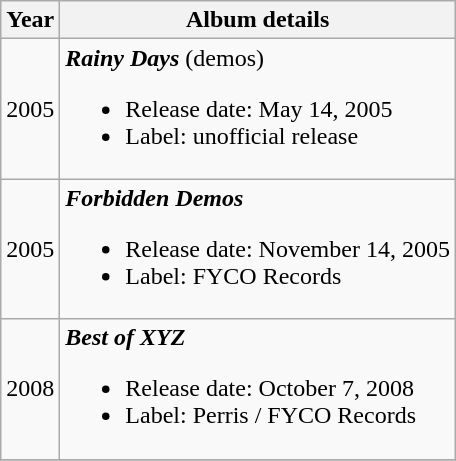<table class="wikitable" style="text-align:center;">
<tr>
<th>Year</th>
<th>Album details</th>
</tr>
<tr>
<td>2005</td>
<td align="left"><strong><em>Rainy Days</em></strong> (demos)<br><ul><li>Release date: May 14, 2005</li><li>Label: unofficial release</li></ul></td>
</tr>
<tr>
<td>2005</td>
<td align="left"><strong><em>Forbidden Demos</em></strong><br><ul><li>Release date: November 14, 2005</li><li>Label: FYCO Records</li></ul></td>
</tr>
<tr>
<td>2008</td>
<td align="left"><strong><em>Best of XYZ</em></strong><br><ul><li>Release date: October 7, 2008</li><li>Label: Perris / FYCO Records</li></ul></td>
</tr>
<tr>
</tr>
</table>
